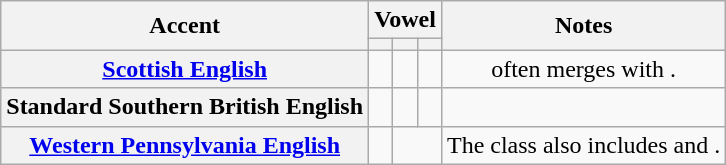<table class="wikitable" style="text-align:center">
<tr>
<th rowspan="2">Accent</th>
<th colspan="3">Vowel</th>
<th rowspan="2">Notes</th>
</tr>
<tr>
<th></th>
<th></th>
<th></th>
</tr>
<tr>
<th><a href='#'>Scottish English</a></th>
<td></td>
<td></td>
<td></td>
<td> often merges with .</td>
</tr>
<tr>
<th>Standard Southern British English</th>
<td></td>
<td></td>
<td></td>
<td></td>
</tr>
<tr>
<th><a href='#'>Western Pennsylvania English</a></th>
<td></td>
<td colspan="2"></td>
<td>The  class also includes  and .</td>
</tr>
</table>
